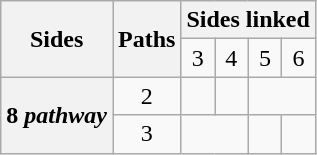<table class=wikitable style="font-size:100%;text-align:center;">
<tr>
<th rowspan=2>Sides</th>
<th rowspan=2>Paths</th>
<th colspan=5>Sides linked</th>
</tr>
<tr>
<td>3</td>
<td>4</td>
<td>5</td>
<td>6</td>
</tr>
<tr>
<th rowspan=2>8 <em>pathway</em></th>
<td>2</td>
<td></td>
<td>  </td>
<td colspan=2> </td>
</tr>
<tr>
<td>3</td>
<td colspan=2> </td>
<td></td>
<td></td>
</tr>
</table>
